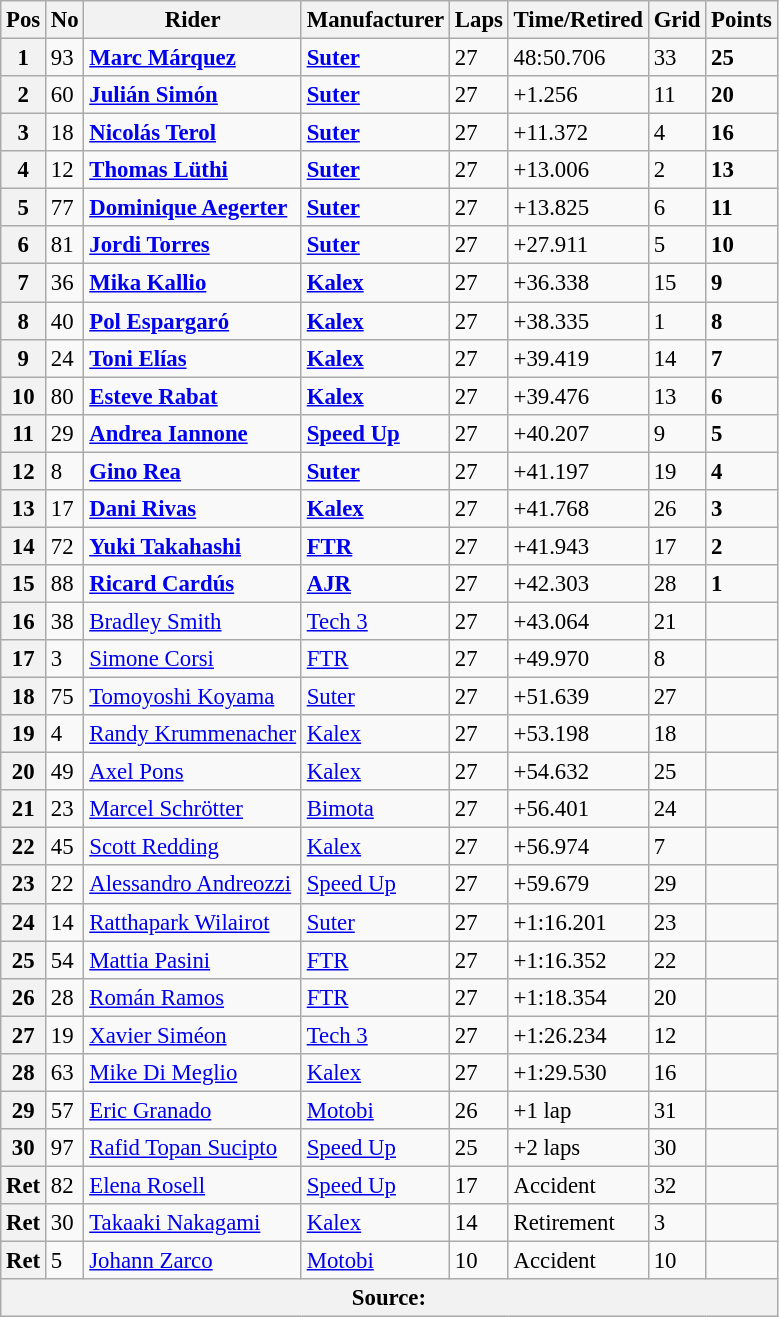<table class="wikitable" style="font-size: 95%;">
<tr>
<th>Pos</th>
<th>No</th>
<th>Rider</th>
<th>Manufacturer</th>
<th>Laps</th>
<th>Time/Retired</th>
<th>Grid</th>
<th>Points</th>
</tr>
<tr>
<th>1</th>
<td>93</td>
<td> <strong><a href='#'>Marc Márquez</a></strong></td>
<td><strong><a href='#'>Suter</a></strong></td>
<td>27</td>
<td>48:50.706</td>
<td>33</td>
<td><strong>25</strong></td>
</tr>
<tr>
<th>2</th>
<td>60</td>
<td> <strong><a href='#'>Julián Simón</a></strong></td>
<td><strong><a href='#'>Suter</a></strong></td>
<td>27</td>
<td>+1.256</td>
<td>11</td>
<td><strong>20</strong></td>
</tr>
<tr>
<th>3</th>
<td>18</td>
<td> <strong><a href='#'>Nicolás Terol</a></strong></td>
<td><strong><a href='#'>Suter</a></strong></td>
<td>27</td>
<td>+11.372</td>
<td>4</td>
<td><strong>16</strong></td>
</tr>
<tr>
<th>4</th>
<td>12</td>
<td> <strong><a href='#'>Thomas Lüthi</a></strong></td>
<td><strong><a href='#'>Suter</a></strong></td>
<td>27</td>
<td>+13.006</td>
<td>2</td>
<td><strong>13</strong></td>
</tr>
<tr>
<th>5</th>
<td>77</td>
<td> <strong><a href='#'>Dominique Aegerter</a></strong></td>
<td><strong><a href='#'>Suter</a></strong></td>
<td>27</td>
<td>+13.825</td>
<td>6</td>
<td><strong>11</strong></td>
</tr>
<tr>
<th>6</th>
<td>81</td>
<td> <strong><a href='#'>Jordi Torres</a></strong></td>
<td><strong><a href='#'>Suter</a></strong></td>
<td>27</td>
<td>+27.911</td>
<td>5</td>
<td><strong>10</strong></td>
</tr>
<tr>
<th>7</th>
<td>36</td>
<td> <strong><a href='#'>Mika Kallio</a></strong></td>
<td><strong><a href='#'>Kalex</a></strong></td>
<td>27</td>
<td>+36.338</td>
<td>15</td>
<td><strong>9</strong></td>
</tr>
<tr>
<th>8</th>
<td>40</td>
<td> <strong><a href='#'>Pol Espargaró</a></strong></td>
<td><strong><a href='#'>Kalex</a></strong></td>
<td>27</td>
<td>+38.335</td>
<td>1</td>
<td><strong>8</strong></td>
</tr>
<tr>
<th>9</th>
<td>24</td>
<td> <strong><a href='#'>Toni Elías</a></strong></td>
<td><strong><a href='#'>Kalex</a></strong></td>
<td>27</td>
<td>+39.419</td>
<td>14</td>
<td><strong>7</strong></td>
</tr>
<tr>
<th>10</th>
<td>80</td>
<td> <strong><a href='#'>Esteve Rabat</a></strong></td>
<td><strong><a href='#'>Kalex</a></strong></td>
<td>27</td>
<td>+39.476</td>
<td>13</td>
<td><strong>6</strong></td>
</tr>
<tr>
<th>11</th>
<td>29</td>
<td> <strong><a href='#'>Andrea Iannone</a></strong></td>
<td><strong><a href='#'>Speed Up</a></strong></td>
<td>27</td>
<td>+40.207</td>
<td>9</td>
<td><strong>5</strong></td>
</tr>
<tr>
<th>12</th>
<td>8</td>
<td> <strong><a href='#'>Gino Rea</a></strong></td>
<td><strong><a href='#'>Suter</a></strong></td>
<td>27</td>
<td>+41.197</td>
<td>19</td>
<td><strong>4</strong></td>
</tr>
<tr>
<th>13</th>
<td>17</td>
<td> <strong><a href='#'>Dani Rivas</a></strong></td>
<td><strong><a href='#'>Kalex</a></strong></td>
<td>27</td>
<td>+41.768</td>
<td>26</td>
<td><strong>3</strong></td>
</tr>
<tr>
<th>14</th>
<td>72</td>
<td> <strong><a href='#'>Yuki Takahashi</a></strong></td>
<td><strong><a href='#'>FTR</a></strong></td>
<td>27</td>
<td>+41.943</td>
<td>17</td>
<td><strong>2</strong></td>
</tr>
<tr>
<th>15</th>
<td>88</td>
<td> <strong><a href='#'>Ricard Cardús</a></strong></td>
<td><strong><a href='#'>AJR</a></strong></td>
<td>27</td>
<td>+42.303</td>
<td>28</td>
<td><strong>1</strong></td>
</tr>
<tr>
<th>16</th>
<td>38</td>
<td> <a href='#'>Bradley Smith</a></td>
<td><a href='#'>Tech 3</a></td>
<td>27</td>
<td>+43.064</td>
<td>21</td>
<td></td>
</tr>
<tr>
<th>17</th>
<td>3</td>
<td> <a href='#'>Simone Corsi</a></td>
<td><a href='#'>FTR</a></td>
<td>27</td>
<td>+49.970</td>
<td>8</td>
<td></td>
</tr>
<tr>
<th>18</th>
<td>75</td>
<td> <a href='#'>Tomoyoshi Koyama</a></td>
<td><a href='#'>Suter</a></td>
<td>27</td>
<td>+51.639</td>
<td>27</td>
<td></td>
</tr>
<tr>
<th>19</th>
<td>4</td>
<td> <a href='#'>Randy Krummenacher</a></td>
<td><a href='#'>Kalex</a></td>
<td>27</td>
<td>+53.198</td>
<td>18</td>
<td></td>
</tr>
<tr>
<th>20</th>
<td>49</td>
<td> <a href='#'>Axel Pons</a></td>
<td><a href='#'>Kalex</a></td>
<td>27</td>
<td>+54.632</td>
<td>25</td>
<td></td>
</tr>
<tr>
<th>21</th>
<td>23</td>
<td> <a href='#'>Marcel Schrötter</a></td>
<td><a href='#'>Bimota</a></td>
<td>27</td>
<td>+56.401</td>
<td>24</td>
<td></td>
</tr>
<tr>
<th>22</th>
<td>45</td>
<td> <a href='#'>Scott Redding</a></td>
<td><a href='#'>Kalex</a></td>
<td>27</td>
<td>+56.974</td>
<td>7</td>
<td></td>
</tr>
<tr>
<th>23</th>
<td>22</td>
<td> <a href='#'>Alessandro Andreozzi</a></td>
<td><a href='#'>Speed Up</a></td>
<td>27</td>
<td>+59.679</td>
<td>29</td>
<td></td>
</tr>
<tr>
<th>24</th>
<td>14</td>
<td> <a href='#'>Ratthapark Wilairot</a></td>
<td><a href='#'>Suter</a></td>
<td>27</td>
<td>+1:16.201</td>
<td>23</td>
<td></td>
</tr>
<tr>
<th>25</th>
<td>54</td>
<td> <a href='#'>Mattia Pasini</a></td>
<td><a href='#'>FTR</a></td>
<td>27</td>
<td>+1:16.352</td>
<td>22</td>
<td></td>
</tr>
<tr>
<th>26</th>
<td>28</td>
<td> <a href='#'>Román Ramos</a></td>
<td><a href='#'>FTR</a></td>
<td>27</td>
<td>+1:18.354</td>
<td>20</td>
<td></td>
</tr>
<tr>
<th>27</th>
<td>19</td>
<td> <a href='#'>Xavier Siméon</a></td>
<td><a href='#'>Tech 3</a></td>
<td>27</td>
<td>+1:26.234</td>
<td>12</td>
<td></td>
</tr>
<tr>
<th>28</th>
<td>63</td>
<td> <a href='#'>Mike Di Meglio</a></td>
<td><a href='#'>Kalex</a></td>
<td>27</td>
<td>+1:29.530</td>
<td>16</td>
<td></td>
</tr>
<tr>
<th>29</th>
<td>57</td>
<td> <a href='#'>Eric Granado</a></td>
<td><a href='#'>Motobi</a></td>
<td>26</td>
<td>+1 lap</td>
<td>31</td>
<td></td>
</tr>
<tr>
<th>30</th>
<td>97</td>
<td> <a href='#'>Rafid Topan Sucipto</a></td>
<td><a href='#'>Speed Up</a></td>
<td>25</td>
<td>+2 laps</td>
<td>30</td>
<td></td>
</tr>
<tr>
<th>Ret</th>
<td>82</td>
<td> <a href='#'>Elena Rosell</a></td>
<td><a href='#'>Speed Up</a></td>
<td>17</td>
<td>Accident</td>
<td>32</td>
<td></td>
</tr>
<tr>
<th>Ret</th>
<td>30</td>
<td> <a href='#'>Takaaki Nakagami</a></td>
<td><a href='#'>Kalex</a></td>
<td>14</td>
<td>Retirement</td>
<td>3</td>
<td></td>
</tr>
<tr>
<th>Ret</th>
<td>5</td>
<td> <a href='#'>Johann Zarco</a></td>
<td><a href='#'>Motobi</a></td>
<td>10</td>
<td>Accident</td>
<td>10</td>
<td></td>
</tr>
<tr>
<th colspan=8>Source:</th>
</tr>
</table>
